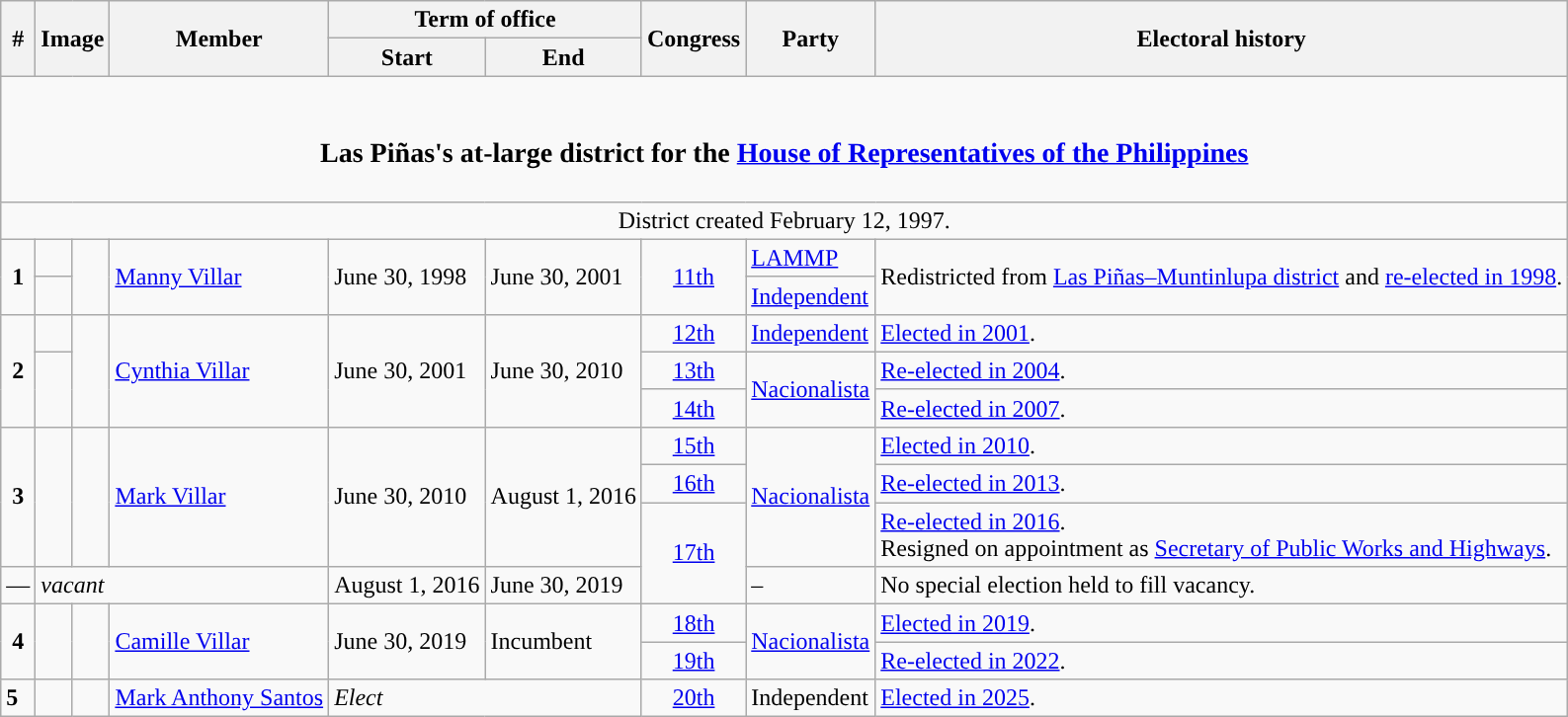<table class=wikitable>
<tr>
<th rowspan="2">#</th>
<th rowspan="2" colspan=2>Image</th>
<th rowspan="2">Member</th>
<th colspan=2>Term of office</th>
<th rowspan="2">Congress</th>
<th rowspan="2">Party</th>
<th rowspan="2">Electoral history</th>
</tr>
<tr>
<th>Start</th>
<th>End</th>
</tr>
<tr>
<td colspan="9" style="text-align:center;"><br><h3>Las Piñas's at-large district for the <a href='#'>House of Representatives of the Philippines</a></h3></td>
</tr>
<tr>
<td colspan="9" style="text-align:center;">District created February 12, 1997.</td>
</tr>
<tr>
<td style="text-align:center;" rowspan="2"><strong>1</strong></td>
<td style="color:inherit;background:"></td>
<td rowspan="2"></td>
<td rowspan="2"><a href='#'>Manny Villar</a></td>
<td rowspan="2">June 30, 1998</td>
<td rowspan="2">June 30, 2001</td>
<td style="text-align:center;" rowspan="2"><a href='#'>11th</a></td>
<td><a href='#'>LAMMP</a></td>
<td rowspan="2">Redistricted from <a href='#'>Las Piñas–Muntinlupa district</a> and <a href='#'>re-elected in 1998</a>.</td>
</tr>
<tr>
<td style="color:inherit;background:"></td>
<td><a href='#'>Independent</a></td>
</tr>
<tr>
<td rowspan="3" style="text-align:center;"><strong>2</strong></td>
<td style="color:inherit;background:"></td>
<td rowspan="3"></td>
<td rowspan="3"><a href='#'>Cynthia Villar</a></td>
<td rowspan="3">June 30, 2001</td>
<td rowspan="3">June 30, 2010</td>
<td style="text-align:center;"><a href='#'>12th</a></td>
<td><a href='#'>Independent</a></td>
<td><a href='#'>Elected in 2001</a>.</td>
</tr>
<tr>
<td rowspan="2" style="color:inherit;background:"></td>
<td style="text-align:center;"><a href='#'>13th</a></td>
<td rowspan="2"><a href='#'>Nacionalista</a></td>
<td><a href='#'>Re-elected in 2004</a>.</td>
</tr>
<tr>
<td style="text-align:center;"><a href='#'>14th</a></td>
<td><a href='#'>Re-elected in 2007</a>.</td>
</tr>
<tr>
<td rowspan="3" style="text-align:center;"><strong>3</strong></td>
<td rowspan="3" style="color:inherit;background:"></td>
<td rowspan="3"></td>
<td rowspan="3"><a href='#'>Mark Villar</a></td>
<td rowspan="3">June 30, 2010</td>
<td rowspan="3">August 1, 2016</td>
<td style="text-align:center;"><a href='#'>15th</a></td>
<td rowspan="3"><a href='#'>Nacionalista</a></td>
<td><a href='#'>Elected in 2010</a>.</td>
</tr>
<tr>
<td style="text-align:center;"><a href='#'>16th</a></td>
<td><a href='#'>Re-elected in 2013</a>.</td>
</tr>
<tr>
<td rowspan="2" style="text-align:center;"><a href='#'>17th</a></td>
<td><a href='#'>Re-elected in 2016</a>.<br>Resigned on appointment as <a href='#'>Secretary of Public Works and Highways</a>.</td>
</tr>
<tr>
<td style="text-align:center;">—</td>
<td colspan=3><em>vacant</em></td>
<td>August 1, 2016</td>
<td>June 30, 2019</td>
<td>–</td>
<td>No special election held to fill vacancy.</td>
</tr>
<tr>
<td rowspan="2" style="text-align:center;"><strong>4</strong></td>
<td rowspan="2" style="color:inherit;background:"></td>
<td rowspan="2"></td>
<td rowspan="2"><a href='#'>Camille Villar</a></td>
<td rowspan="2">June 30, 2019</td>
<td rowspan="2">Incumbent</td>
<td style="text-align:center;"><a href='#'>18th</a></td>
<td rowspan="2"><a href='#'>Nacionalista</a></td>
<td><a href='#'>Elected in 2019</a>.</td>
</tr>
<tr>
<td style="text-align:center;"><a href='#'>19th</a></td>
<td><a href='#'>Re-elected in 2022</a>.</td>
</tr>
<tr>
<td><strong>5</strong></td>
<td style="color:inherit;background:"></td>
<td></td>
<td><a href='#'>Mark Anthony Santos</a><br></td>
<td colspan="2"><em>Elect</em></td>
<td style="text-align:center;"><a href='#'>20th</a></td>
<td>Independent</td>
<td><a href='#'>Elected in 2025</a>.</td>
</tr>
</table>
